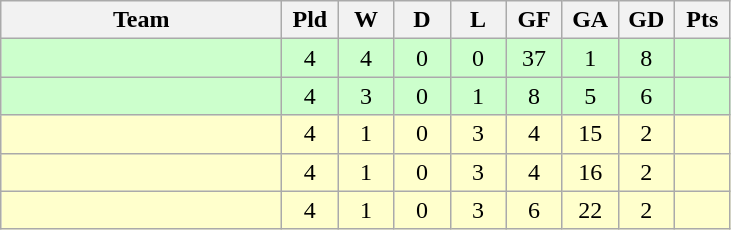<table class=wikitable style="text-align:center">
<tr>
<th width="180">Team</th>
<th width="30">Pld</th>
<th width="30">W</th>
<th width="30">D</th>
<th width="30">L</th>
<th width="30">GF</th>
<th width="30">GA</th>
<th width="30">GD</th>
<th width="30">Pts</th>
</tr>
<tr bgcolor=ccffcc>
<td align=left></td>
<td>4</td>
<td>4</td>
<td>0</td>
<td>0</td>
<td>37</td>
<td>1</td>
<td>8</td>
<td></td>
</tr>
<tr bgcolor=ccffcc>
<td align=left></td>
<td>4</td>
<td>3</td>
<td>0</td>
<td>1</td>
<td>8</td>
<td>5</td>
<td>6</td>
<td></td>
</tr>
<tr bgcolor="#ffffcc">
<td align=left></td>
<td>4</td>
<td>1</td>
<td>0</td>
<td>3</td>
<td>4</td>
<td>15</td>
<td>2</td>
<td></td>
</tr>
<tr bgcolor="#ffffcc">
<td align=left></td>
<td>4</td>
<td>1</td>
<td>0</td>
<td>3</td>
<td>4</td>
<td>16</td>
<td>2</td>
<td></td>
</tr>
<tr bgcolor="#ffffcc">
<td align=left></td>
<td>4</td>
<td>1</td>
<td>0</td>
<td>3</td>
<td>6</td>
<td>22</td>
<td>2</td>
<td></td>
</tr>
</table>
